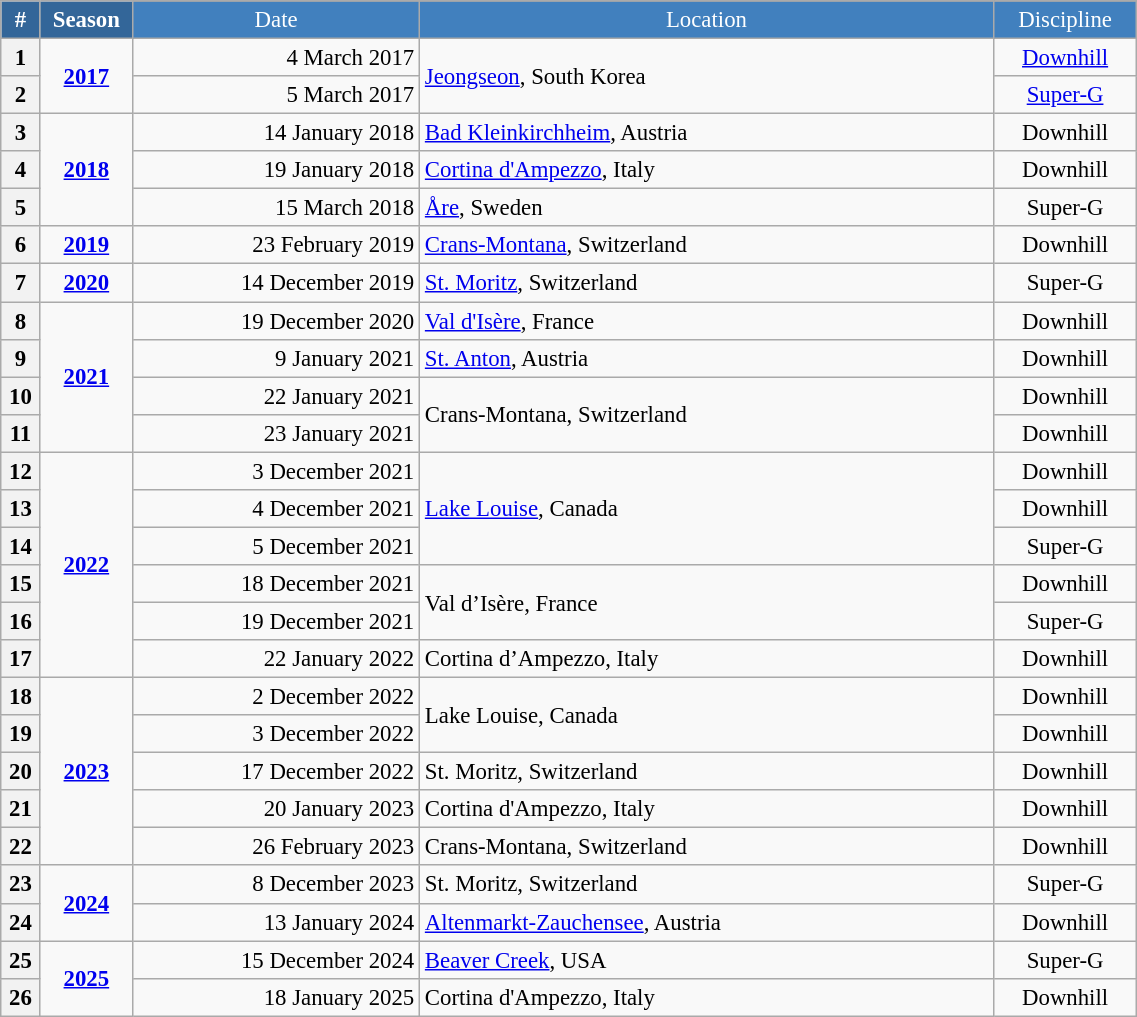<table class="wikitable" style="font-size:95%; text-align:center; border:grey solid 1px; border-collapse:collapse;" width="60%">
<tr style="background-color:#369; color:white;">
<td rowspan="2" colspan="1" width="2%"><strong>#</strong></td>
<td rowspan="2" colspan="1" width="5%"><strong>Season</strong></td>
</tr>
<tr style="background-color:#4180be; color:white;">
<td width="20%">Date</td>
<td width="40%">Location</td>
<td width="10%">Discipline</td>
</tr>
<tr>
<th scope=row align=center>1</th>
<td rowspan=2><strong><a href='#'>2017</a></strong></td>
<td align=right>4 March 2017</td>
<td rowspan=2 align=left> <a href='#'>Jeongseon</a>, South Korea</td>
<td><a href='#'>Downhill</a></td>
</tr>
<tr>
<th scope=row align=center>2</th>
<td align=right>5 March 2017</td>
<td><a href='#'>Super-G</a></td>
</tr>
<tr>
<th scope=row align=center>3</th>
<td rowspan=3><strong><a href='#'>2018</a></strong></td>
<td align=right>14 January 2018</td>
<td align=left> <a href='#'>Bad Kleinkirchheim</a>, Austria</td>
<td>Downhill</td>
</tr>
<tr>
<th scope=row align=center>4</th>
<td align=right>19 January 2018</td>
<td align=left> <a href='#'>Cortina d'Ampezzo</a>, Italy</td>
<td>Downhill</td>
</tr>
<tr>
<th scope=row align=center>5</th>
<td align=right>15 March 2018</td>
<td align=left> <a href='#'>Åre</a>, Sweden</td>
<td>Super-G</td>
</tr>
<tr>
<th scope=row align=center>6</th>
<td><strong><a href='#'>2019</a></strong></td>
<td align=right>23 February 2019</td>
<td align=left> <a href='#'>Crans-Montana</a>, Switzerland</td>
<td>Downhill</td>
</tr>
<tr>
<th scope=row align=center>7</th>
<td><strong><a href='#'>2020</a></strong></td>
<td align=right>14 December 2019</td>
<td align=left> <a href='#'>St. Moritz</a>, Switzerland</td>
<td>Super-G</td>
</tr>
<tr>
<th scope=row align=center>8</th>
<td rowspan=4><strong><a href='#'>2021</a></strong></td>
<td align=right>19 December 2020</td>
<td align=left> <a href='#'>Val d'Isère</a>, France</td>
<td>Downhill</td>
</tr>
<tr>
<th scope=row align=center>9</th>
<td align=right>9 January 2021</td>
<td align=left> <a href='#'>St. Anton</a>, Austria</td>
<td>Downhill</td>
</tr>
<tr>
<th scope=row align=center>10</th>
<td align=right>22 January 2021</td>
<td rowspan=2 align=left> Crans-Montana, Switzerland</td>
<td>Downhill</td>
</tr>
<tr>
<th scope=row align=center>11</th>
<td align=right>23 January 2021</td>
<td>Downhill</td>
</tr>
<tr>
<th scope=row align=center>12</th>
<td rowspan=6><strong><a href='#'>2022</a></strong></td>
<td align=right>3 December 2021</td>
<td rowspan=3 align=left> <a href='#'>Lake Louise</a>, Canada</td>
<td>Downhill</td>
</tr>
<tr>
<th scope=row align=center>13</th>
<td align=right>4 December 2021</td>
<td>Downhill</td>
</tr>
<tr>
<th scope=row align=center>14</th>
<td align=right>5 December 2021</td>
<td>Super-G</td>
</tr>
<tr>
<th scope=row align=center>15</th>
<td align=right>18 December 2021</td>
<td rowspan=2 align=left> Val d’Isère, France</td>
<td>Downhill</td>
</tr>
<tr>
<th scope=row align=center>16</th>
<td align=right>19 December 2021</td>
<td>Super-G</td>
</tr>
<tr>
<th scope=row align=center>17</th>
<td align=right>22 January 2022</td>
<td align=left> Cortina d’Ampezzo, Italy</td>
<td>Downhill</td>
</tr>
<tr>
<th scope=row align=center>18</th>
<td rowspan=5><strong><a href='#'>2023</a></strong></td>
<td align=right>2 December 2022</td>
<td rowspan=2 align=left> Lake Louise, Canada</td>
<td>Downhill</td>
</tr>
<tr>
<th scope=row align=center>19</th>
<td align=right>3 December 2022</td>
<td>Downhill</td>
</tr>
<tr>
<th scope=row align=center>20</th>
<td align=right>17 December 2022</td>
<td align=left> St. Moritz, Switzerland</td>
<td>Downhill</td>
</tr>
<tr>
<th scope=row align=center>21</th>
<td align=right>20 January 2023</td>
<td align=left> Cortina d'Ampezzo, Italy</td>
<td>Downhill</td>
</tr>
<tr>
<th scope=row align=center>22</th>
<td align=right>26 February 2023</td>
<td align=left> Crans-Montana, Switzerland</td>
<td>Downhill</td>
</tr>
<tr>
<th scope=row align=center>23</th>
<td rowspan=2><strong><a href='#'>2024</a></strong></td>
<td align=right>8 December 2023</td>
<td align=left> St. Moritz, Switzerland</td>
<td>Super-G</td>
</tr>
<tr>
<th scope=row align=center>24</th>
<td align=right>13 January 2024</td>
<td align=left> <a href='#'>Altenmarkt-Zauchensee</a>, Austria</td>
<td>Downhill</td>
</tr>
<tr>
<th scope=row align=center>25</th>
<td rowspan=2><strong><a href='#'>2025</a></strong></td>
<td align=right>15 December 2024</td>
<td align=left> <a href='#'>Beaver Creek</a>, USA</td>
<td>Super-G</td>
</tr>
<tr>
<th scope=row align=center>26</th>
<td align=right>18 January 2025</td>
<td align=left> Cortina d'Ampezzo, Italy</td>
<td>Downhill</td>
</tr>
</table>
